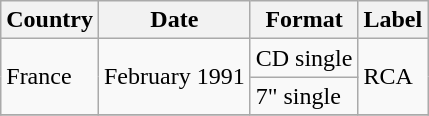<table class=wikitable>
<tr>
<th>Country</th>
<th>Date</th>
<th>Format</th>
<th>Label</th>
</tr>
<tr>
<td rowspan="2">France</td>
<td rowspan="2">February 1991</td>
<td>CD single</td>
<td rowspan="2">RCA</td>
</tr>
<tr>
<td>7" single</td>
</tr>
<tr>
</tr>
</table>
